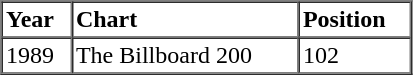<table border="1" cellspacing="0" cellpadding="2" style="width:275px;">
<tr>
<th align="left">Year</th>
<th align="left">Chart</th>
<th align="left">Position</th>
</tr>
<tr>
<td align="left">1989</td>
<td align="left">The Billboard 200</td>
<td align="left">102</td>
</tr>
</table>
